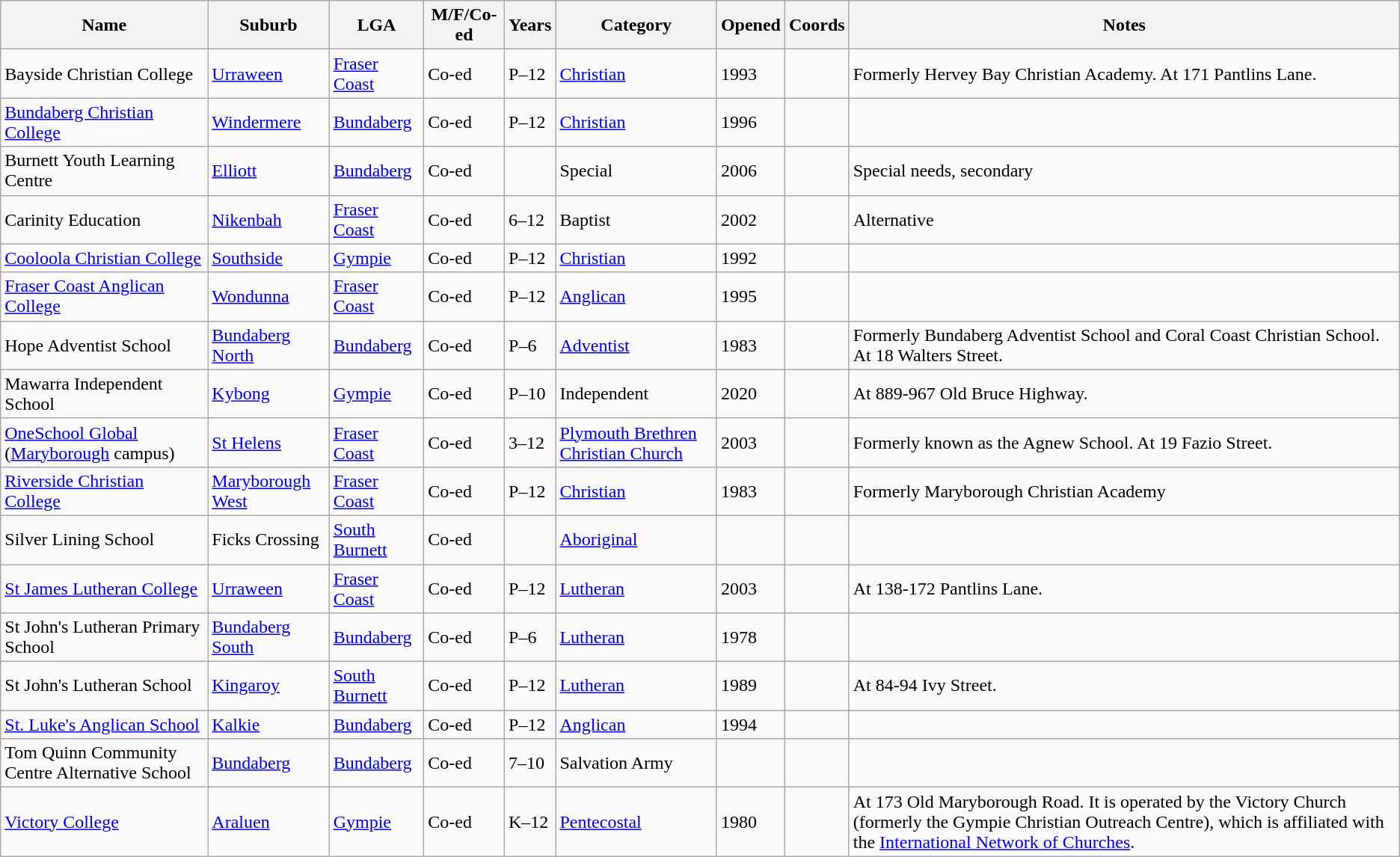<table class="wikitable sortable">
<tr>
<th>Name</th>
<th>Suburb</th>
<th>LGA</th>
<th>M/F/Co-ed</th>
<th>Years</th>
<th>Category</th>
<th>Opened</th>
<th>Coords</th>
<th>Notes</th>
</tr>
<tr>
<td>Bayside Christian College</td>
<td><a href='#'>Urraween</a></td>
<td><a href='#'>Fraser Coast</a></td>
<td>Co-ed</td>
<td>P–12</td>
<td><a href='#'>Christian</a></td>
<td>1993</td>
<td></td>
<td>Formerly Hervey Bay Christian Academy. At 171 Pantlins Lane.</td>
</tr>
<tr>
<td><a href='#'>Bundaberg Christian College</a></td>
<td><a href='#'>Windermere</a></td>
<td><a href='#'>Bundaberg</a></td>
<td>Co-ed</td>
<td>P–12</td>
<td><a href='#'>Christian</a></td>
<td>1996</td>
<td></td>
<td></td>
</tr>
<tr>
<td>Burnett Youth Learning Centre</td>
<td><a href='#'>Elliott</a></td>
<td><a href='#'>Bundaberg</a></td>
<td>Co-ed</td>
<td></td>
<td>Special</td>
<td>2006</td>
<td></td>
<td>Special needs, secondary</td>
</tr>
<tr>
<td>Carinity Education</td>
<td><a href='#'>Nikenbah</a></td>
<td><a href='#'>Fraser Coast</a></td>
<td>Co-ed</td>
<td>6–12</td>
<td>Baptist</td>
<td>2002</td>
<td></td>
<td>Alternative</td>
</tr>
<tr>
<td><a href='#'>Cooloola Christian College</a></td>
<td><a href='#'>Southside</a></td>
<td><a href='#'>Gympie</a></td>
<td>Co-ed</td>
<td>P–12</td>
<td><a href='#'>Christian</a></td>
<td>1992</td>
<td></td>
<td></td>
</tr>
<tr>
<td><a href='#'>Fraser Coast Anglican College</a></td>
<td><a href='#'>Wondunna</a></td>
<td><a href='#'>Fraser Coast</a></td>
<td>Co-ed</td>
<td>P–12</td>
<td><a href='#'>Anglican</a></td>
<td>1995</td>
<td></td>
<td></td>
</tr>
<tr>
<td>Hope Adventist School</td>
<td><a href='#'>Bundaberg North</a></td>
<td><a href='#'>Bundaberg</a></td>
<td>Co-ed</td>
<td>P–6</td>
<td><a href='#'>Adventist</a></td>
<td>1983</td>
<td></td>
<td>Formerly Bundaberg Adventist School and Coral Coast Christian School. At 18 Walters Street.</td>
</tr>
<tr>
<td>Mawarra Independent School</td>
<td><a href='#'>Kybong</a></td>
<td><a href='#'>Gympie</a></td>
<td>Co-ed</td>
<td>P–10</td>
<td>Independent</td>
<td>2020</td>
<td></td>
<td>At 889-967 Old Bruce Highway.</td>
</tr>
<tr>
<td><a href='#'>OneSchool Global</a> (<a href='#'>Maryborough</a> campus)</td>
<td><a href='#'>St Helens</a></td>
<td><a href='#'>Fraser Coast</a></td>
<td>Co-ed</td>
<td>3–12</td>
<td><a href='#'>Plymouth Brethren Christian Church</a></td>
<td>2003</td>
<td></td>
<td>Formerly known as the Agnew School. At 19 Fazio Street.</td>
</tr>
<tr>
<td><a href='#'>Riverside Christian College</a></td>
<td><a href='#'>Maryborough West</a></td>
<td><a href='#'>Fraser Coast</a></td>
<td>Co-ed</td>
<td>P–12</td>
<td><a href='#'>Christian</a></td>
<td>1983</td>
<td></td>
<td>Formerly Maryborough Christian Academy</td>
</tr>
<tr>
<td>Silver Lining School</td>
<td>Ficks Crossing</td>
<td><a href='#'>South Burnett</a></td>
<td>Co-ed</td>
<td></td>
<td><a href='#'>Aboriginal</a></td>
<td></td>
<td></td>
<td></td>
</tr>
<tr>
<td><a href='#'>St James Lutheran College</a></td>
<td><a href='#'>Urraween</a></td>
<td><a href='#'>Fraser Coast</a></td>
<td>Co-ed</td>
<td>P–12</td>
<td><a href='#'>Lutheran</a></td>
<td>2003</td>
<td></td>
<td>At 138-172 Pantlins Lane.</td>
</tr>
<tr>
<td>St John's Lutheran Primary School</td>
<td><a href='#'>Bundaberg South</a></td>
<td><a href='#'>Bundaberg</a></td>
<td>Co-ed</td>
<td>P–6</td>
<td><a href='#'>Lutheran</a></td>
<td>1978</td>
<td></td>
<td></td>
</tr>
<tr>
<td>St John's Lutheran School</td>
<td><a href='#'>Kingaroy</a></td>
<td><a href='#'>South Burnett</a></td>
<td>Co-ed</td>
<td>P–12</td>
<td><a href='#'>Lutheran</a></td>
<td>1989</td>
<td></td>
<td>At 84-94 Ivy Street.</td>
</tr>
<tr>
<td><a href='#'>St. Luke's Anglican School</a></td>
<td><a href='#'>Kalkie</a></td>
<td><a href='#'>Bundaberg</a></td>
<td>Co-ed</td>
<td>P–12</td>
<td><a href='#'>Anglican</a></td>
<td>1994</td>
<td></td>
<td></td>
</tr>
<tr>
<td>Tom Quinn Community Centre Alternative School</td>
<td><a href='#'>Bundaberg</a></td>
<td><a href='#'>Bundaberg</a></td>
<td>Co-ed</td>
<td>7–10</td>
<td>Salvation Army</td>
<td></td>
<td></td>
<td></td>
</tr>
<tr>
<td><a href='#'>Victory College</a></td>
<td><a href='#'>Araluen</a></td>
<td><a href='#'>Gympie</a></td>
<td>Co-ed</td>
<td>K–12</td>
<td><a href='#'>Pentecostal</a></td>
<td>1980</td>
<td></td>
<td>At 173 Old Maryborough Road. It is operated by the Victory Church (formerly the Gympie Christian Outreach Centre), which is affiliated with the <a href='#'>International Network of Churches</a>.</td>
</tr>
</table>
